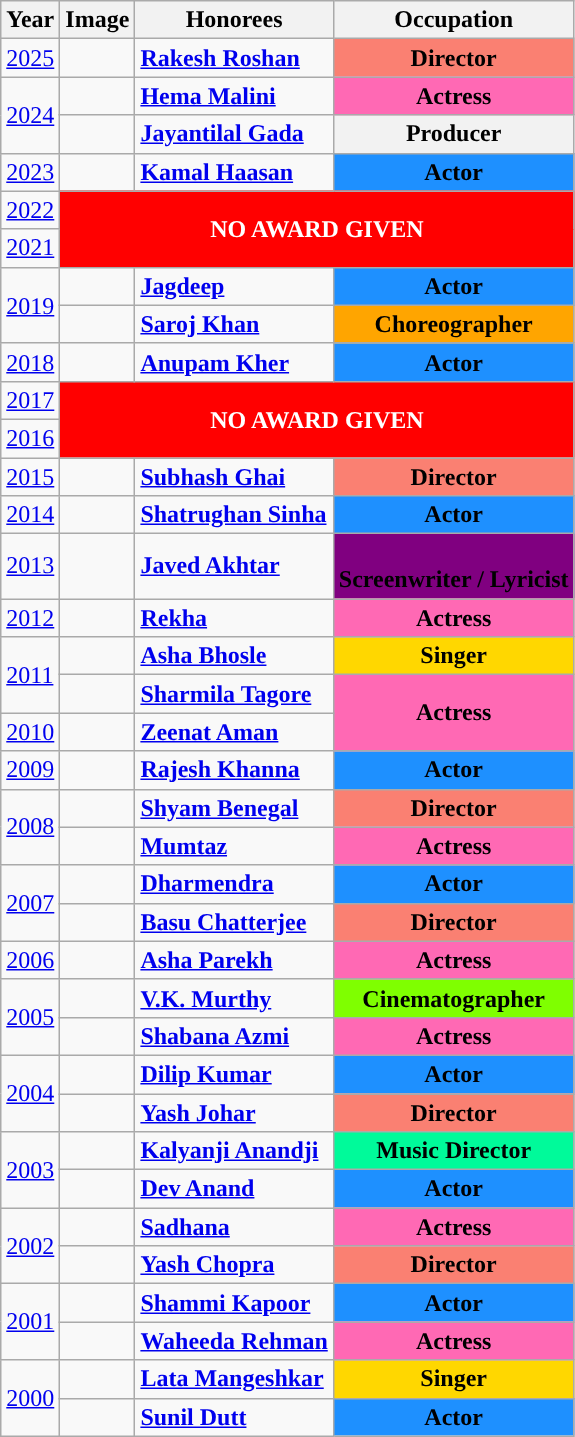<table class="wikitable">
<tr>
<th>Year</th>
<th>Image</th>
<th>Honorees</th>
<th>Occupation</th>
</tr>
<tr>
<td><a href='#'>2025</a></td>
<td></td>
<td><strong><a href='#'>Rakesh Roshan</a></strong></td>
<th style="background:Salmon;">Director</th>
</tr>
<tr>
<td rowspan="2"><a href='#'>2024</a></td>
<td></td>
<td><strong><a href='#'>Hema Malini</a></strong></td>
<th style="background:HotPink;">Actress</th>
</tr>
<tr>
<td></td>
<td><strong><a href='#'>Jayantilal Gada</a></strong></td>
<th>Producer</th>
</tr>
<tr>
<td><a href='#'>2023</a></td>
<td></td>
<td><strong><a href='#'>Kamal Haasan</a></strong></td>
<th style="background:DodgerBlue;">Actor</th>
</tr>
<tr>
<td><a href='#'>2022</a></td>
<td colspan=3 rowspan=2 style="background:red; text-align:center; color:white;"><strong>NO AWARD GIVEN</strong></td>
</tr>
<tr>
<td><a href='#'>2021</a></td>
</tr>
<tr>
<td rowspan="2"><a href='#'>2019</a></td>
<td></td>
<td><strong><a href='#'>Jagdeep</a></strong></td>
<th style="background:DodgerBlue;">Actor</th>
</tr>
<tr>
<td></td>
<td><strong><a href='#'>Saroj Khan</a></strong></td>
<th style="background: Orange;">Choreographer</th>
</tr>
<tr>
<td><a href='#'>2018</a></td>
<td></td>
<td><strong><a href='#'>Anupam Kher</a></strong></td>
<th style="background:DodgerBlue;">Actor</th>
</tr>
<tr>
<td><a href='#'>2017</a></td>
<td colspan=3 rowspan=2 style="background:red; text-align:center; color:white;"><strong>NO AWARD GIVEN</strong></td>
</tr>
<tr>
<td><a href='#'>2016</a></td>
</tr>
<tr>
<td><a href='#'>2015</a></td>
<td></td>
<td><strong><a href='#'>Subhash Ghai</a></strong></td>
<th style="background:Salmon;">Director</th>
</tr>
<tr>
<td><a href='#'>2014</a></td>
<td></td>
<td><strong><a href='#'>Shatrughan Sinha</a></strong></td>
<th style="background:DodgerBlue;">Actor</th>
</tr>
<tr>
<td><a href='#'>2013</a></td>
<td></td>
<td><strong><a href='#'>Javed Akhtar</a></strong></td>
<th style="background: Purple;"><br><span>Screenwriter / Lyricist</span></th>
</tr>
<tr>
<td><a href='#'>2012</a></td>
<td></td>
<td><strong><a href='#'>Rekha</a></strong></td>
<th style="background:HotPink;">Actress</th>
</tr>
<tr>
<td rowspan="2"><a href='#'>2011</a></td>
<td></td>
<td><strong><a href='#'>Asha Bhosle</a></strong></td>
<th style="background:Gold;">Singer</th>
</tr>
<tr>
<td></td>
<td><strong><a href='#'>Sharmila Tagore</a></strong></td>
<th rowspan="2" style="background:HotPink;">Actress</th>
</tr>
<tr>
<td><a href='#'>2010</a></td>
<td></td>
<td><strong><a href='#'>Zeenat Aman</a></strong></td>
</tr>
<tr>
<td><a href='#'>2009</a></td>
<td></td>
<td><strong><a href='#'>Rajesh Khanna</a></strong></td>
<th style="background:DodgerBlue;">Actor</th>
</tr>
<tr>
<td rowspan="2"><a href='#'>2008</a></td>
<td></td>
<td><strong><a href='#'>Shyam Benegal</a></strong></td>
<th style="background:Salmon;">Director</th>
</tr>
<tr>
<td></td>
<td><strong><a href='#'>Mumtaz</a></strong></td>
<th style="background:HotPink;">Actress</th>
</tr>
<tr>
<td rowspan="2"><a href='#'>2007</a></td>
<td></td>
<td><strong><a href='#'>Dharmendra</a></strong></td>
<th style="background:DodgerBlue;">Actor</th>
</tr>
<tr>
<td></td>
<td><strong><a href='#'>Basu Chatterjee</a></strong></td>
<th style="background:Salmon;">Director</th>
</tr>
<tr>
<td><a href='#'>2006</a></td>
<td></td>
<td><strong><a href='#'>Asha Parekh</a></strong></td>
<th style="background:HotPink;">Actress</th>
</tr>
<tr>
<td rowspan="2"><a href='#'>2005</a></td>
<td></td>
<td><strong><a href='#'>V.K. Murthy</a></strong></td>
<th style="background:Chartreuse;">Cinematographer</th>
</tr>
<tr>
<td></td>
<td><strong><a href='#'>Shabana Azmi</a></strong></td>
<th style="background:HotPink;">Actress</th>
</tr>
<tr>
<td rowspan="2"><a href='#'>2004</a></td>
<td></td>
<td><strong><a href='#'>Dilip Kumar</a></strong></td>
<th style="background:DodgerBlue;">Actor</th>
</tr>
<tr>
<td></td>
<td><strong><a href='#'>Yash Johar</a></strong></td>
<th style="background:Salmon;">Director</th>
</tr>
<tr>
<td rowspan="2"><a href='#'>2003</a></td>
<td></td>
<td><strong><a href='#'>Kalyanji Anandji </a></strong></td>
<th style="background:MediumSpringGreen;">Music Director</th>
</tr>
<tr>
<td></td>
<td><strong><a href='#'>Dev Anand</a></strong></td>
<th style="background:DodgerBlue;">Actor</th>
</tr>
<tr>
<td rowspan="2"><a href='#'>2002</a></td>
<td></td>
<td><strong><a href='#'>Sadhana</a></strong></td>
<th style="background:HotPink;">Actress</th>
</tr>
<tr>
<td></td>
<td><strong><a href='#'>Yash Chopra</a></strong></td>
<th style="background:Salmon;">Director</th>
</tr>
<tr>
<td rowspan="2"><a href='#'>2001</a></td>
<td></td>
<td><strong><a href='#'>Shammi Kapoor</a></strong></td>
<th style="background:DodgerBlue;">Actor</th>
</tr>
<tr>
<td></td>
<td><strong><a href='#'>Waheeda Rehman</a></strong></td>
<th style="background:HotPink;">Actress</th>
</tr>
<tr>
<td rowspan="2"><a href='#'>2000</a></td>
<td></td>
<td><strong><a href='#'>Lata Mangeshkar</a></strong></td>
<th style="background:Gold;">Singer</th>
</tr>
<tr>
<td></td>
<td><strong><a href='#'>Sunil Dutt</a></strong></td>
<th style="background:DodgerBlue;">Actor</th>
</tr>
</table>
